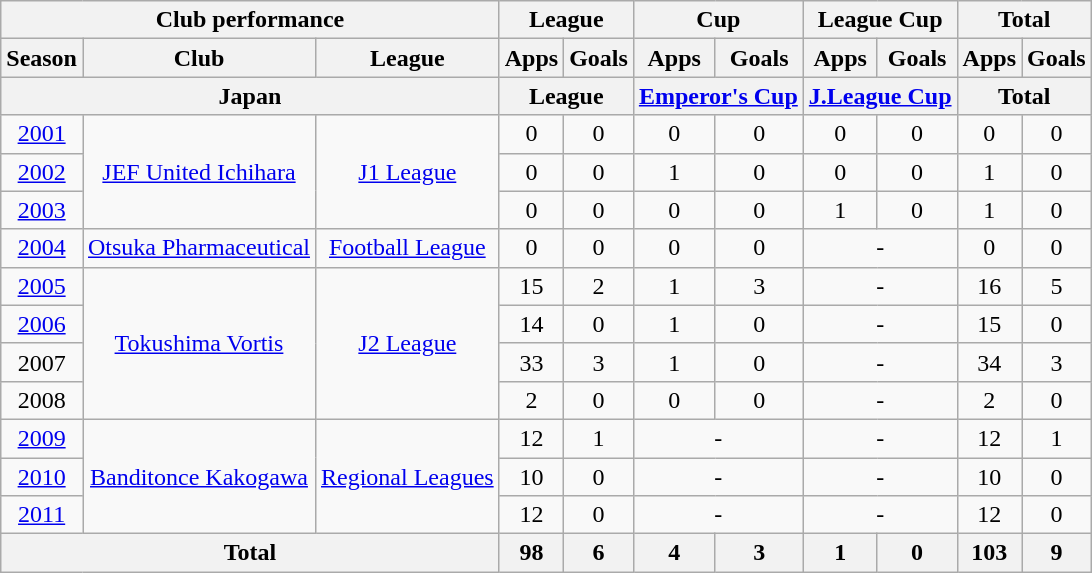<table class="wikitable" style="text-align:center;">
<tr>
<th colspan=3>Club performance</th>
<th colspan=2>League</th>
<th colspan=2>Cup</th>
<th colspan=2>League Cup</th>
<th colspan=2>Total</th>
</tr>
<tr>
<th>Season</th>
<th>Club</th>
<th>League</th>
<th>Apps</th>
<th>Goals</th>
<th>Apps</th>
<th>Goals</th>
<th>Apps</th>
<th>Goals</th>
<th>Apps</th>
<th>Goals</th>
</tr>
<tr>
<th colspan=3>Japan</th>
<th colspan=2>League</th>
<th colspan=2><a href='#'>Emperor's Cup</a></th>
<th colspan=2><a href='#'>J.League Cup</a></th>
<th colspan=2>Total</th>
</tr>
<tr>
<td><a href='#'>2001</a></td>
<td rowspan="3"><a href='#'>JEF United Ichihara</a></td>
<td rowspan="3"><a href='#'>J1 League</a></td>
<td>0</td>
<td>0</td>
<td>0</td>
<td>0</td>
<td>0</td>
<td>0</td>
<td>0</td>
<td>0</td>
</tr>
<tr>
<td><a href='#'>2002</a></td>
<td>0</td>
<td>0</td>
<td>1</td>
<td>0</td>
<td>0</td>
<td>0</td>
<td>1</td>
<td>0</td>
</tr>
<tr>
<td><a href='#'>2003</a></td>
<td>0</td>
<td>0</td>
<td>0</td>
<td>0</td>
<td>1</td>
<td>0</td>
<td>1</td>
<td>0</td>
</tr>
<tr>
<td><a href='#'>2004</a></td>
<td><a href='#'>Otsuka Pharmaceutical</a></td>
<td><a href='#'>Football League</a></td>
<td>0</td>
<td>0</td>
<td>0</td>
<td>0</td>
<td colspan="2">-</td>
<td>0</td>
<td>0</td>
</tr>
<tr>
<td><a href='#'>2005</a></td>
<td rowspan="4"><a href='#'>Tokushima Vortis</a></td>
<td rowspan="4"><a href='#'>J2 League</a></td>
<td>15</td>
<td>2</td>
<td>1</td>
<td>3</td>
<td colspan="2">-</td>
<td>16</td>
<td>5</td>
</tr>
<tr>
<td><a href='#'>2006</a></td>
<td>14</td>
<td>0</td>
<td>1</td>
<td>0</td>
<td colspan="2">-</td>
<td>15</td>
<td>0</td>
</tr>
<tr>
<td>2007</td>
<td>33</td>
<td>3</td>
<td>1</td>
<td>0</td>
<td colspan="2">-</td>
<td>34</td>
<td>3</td>
</tr>
<tr>
<td>2008</td>
<td>2</td>
<td>0</td>
<td>0</td>
<td>0</td>
<td colspan="2">-</td>
<td>2</td>
<td>0</td>
</tr>
<tr>
<td><a href='#'>2009</a></td>
<td rowspan="3"><a href='#'>Banditonce Kakogawa</a></td>
<td rowspan="3"><a href='#'>Regional Leagues</a></td>
<td>12</td>
<td>1</td>
<td colspan="2">-</td>
<td colspan="2">-</td>
<td>12</td>
<td>1</td>
</tr>
<tr>
<td><a href='#'>2010</a></td>
<td>10</td>
<td>0</td>
<td colspan="2">-</td>
<td colspan="2">-</td>
<td>10</td>
<td>0</td>
</tr>
<tr>
<td><a href='#'>2011</a></td>
<td>12</td>
<td>0</td>
<td colspan="2">-</td>
<td colspan="2">-</td>
<td>12</td>
<td>0</td>
</tr>
<tr>
<th colspan=3>Total</th>
<th>98</th>
<th>6</th>
<th>4</th>
<th>3</th>
<th>1</th>
<th>0</th>
<th>103</th>
<th>9</th>
</tr>
</table>
